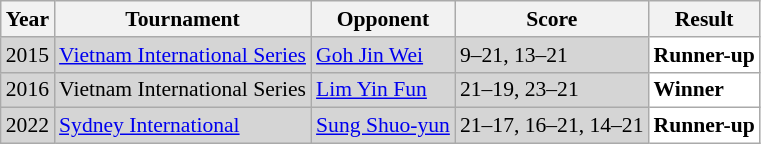<table class="sortable wikitable" style="font-size: 90%;">
<tr>
<th>Year</th>
<th>Tournament</th>
<th>Opponent</th>
<th>Score</th>
<th>Result</th>
</tr>
<tr style="background:#D5D5D5">
<td align="center">2015</td>
<td align="left"><a href='#'>Vietnam International Series</a></td>
<td align="left"> <a href='#'>Goh Jin Wei</a></td>
<td align="left">9–21, 13–21</td>
<td style="text-align:left; background:white"> <strong>Runner-up</strong></td>
</tr>
<tr style="background:#D5D5D5">
<td align="center">2016</td>
<td align="left">Vietnam International Series</td>
<td align="left"> <a href='#'>Lim Yin Fun</a></td>
<td align="left">21–19, 23–21</td>
<td style="text-align:left; background:white"> <strong>Winner</strong></td>
</tr>
<tr style="background:#D5D5D5">
<td align="center">2022</td>
<td align="left"><a href='#'>Sydney International</a></td>
<td align="left"> <a href='#'>Sung Shuo-yun</a></td>
<td align="left">21–17, 16–21, 14–21</td>
<td style="text-align:left; background:white"> <strong>Runner-up</strong></td>
</tr>
</table>
